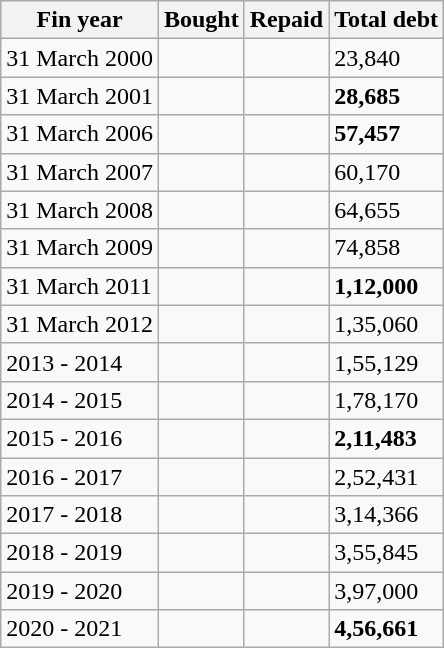<table class="wikitable">
<tr>
<th>Fin year</th>
<th>Bought</th>
<th>Repaid</th>
<th>Total debt</th>
</tr>
<tr>
<td>31 March 2000</td>
<td></td>
<td></td>
<td>23,840 </td>
</tr>
<tr>
<td>31 March 2001</td>
<td></td>
<td></td>
<td><strong>28,685</strong></td>
</tr>
<tr>
<td>31 March 2006</td>
<td></td>
<td></td>
<td><strong>57,457</strong></td>
</tr>
<tr>
<td>31 March 2007</td>
<td></td>
<td></td>
<td>60,170</td>
</tr>
<tr>
<td>31 March 2008</td>
<td></td>
<td></td>
<td>64,655</td>
</tr>
<tr>
<td>31 March 2009</td>
<td></td>
<td></td>
<td>74,858 </td>
</tr>
<tr>
<td>31 March 2011</td>
<td></td>
<td></td>
<td><strong>1,12,000</strong> </td>
</tr>
<tr>
<td>31 March 2012</td>
<td></td>
<td></td>
<td>1,35,060 </td>
</tr>
<tr>
<td>2013 - 2014</td>
<td></td>
<td></td>
<td>1,55,129</td>
</tr>
<tr>
<td>2014 - 2015</td>
<td></td>
<td></td>
<td>1,78,170</td>
</tr>
<tr>
<td>2015 - 2016</td>
<td></td>
<td></td>
<td><strong>2,11,483</strong></td>
</tr>
<tr>
<td>2016 - 2017</td>
<td></td>
<td></td>
<td>2,52,431</td>
</tr>
<tr>
<td>2017 - 2018</td>
<td></td>
<td></td>
<td>3,14,366</td>
</tr>
<tr>
<td>2018 - 2019</td>
<td></td>
<td></td>
<td>3,55,845</td>
</tr>
<tr>
<td>2019 - 2020</td>
<td></td>
<td></td>
<td>3,97,000</td>
</tr>
<tr>
<td>2020 - 2021</td>
<td></td>
<td></td>
<td><strong>4,56,661</strong></td>
</tr>
</table>
